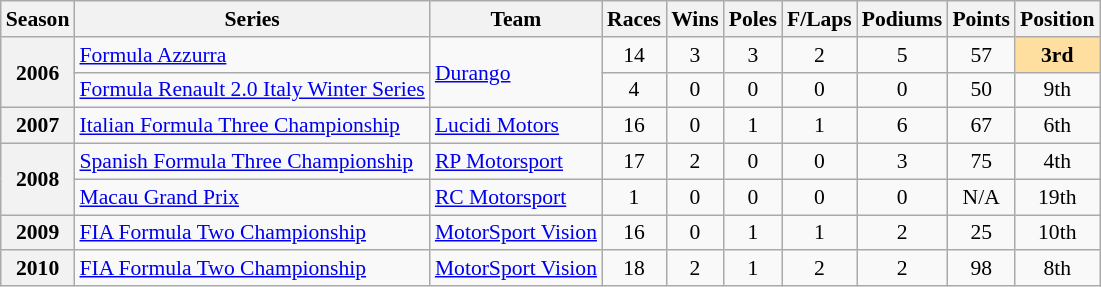<table class="wikitable" style="font-size: 90%; text-align:center">
<tr>
<th>Season</th>
<th>Series</th>
<th>Team</th>
<th>Races</th>
<th>Wins</th>
<th>Poles</th>
<th>F/Laps</th>
<th>Podiums</th>
<th>Points</th>
<th>Position</th>
</tr>
<tr>
<th rowspan=2>2006</th>
<td align=left><a href='#'>Formula Azzurra</a></td>
<td align=left rowspan=2><a href='#'>Durango</a></td>
<td>14</td>
<td>3</td>
<td>3</td>
<td>2</td>
<td>5</td>
<td>57</td>
<td style="background:#FFDF9F;"><strong>3rd</strong></td>
</tr>
<tr>
<td align=left><a href='#'>Formula Renault 2.0 Italy Winter Series</a></td>
<td>4</td>
<td>0</td>
<td>0</td>
<td>0</td>
<td>0</td>
<td>50</td>
<td>9th</td>
</tr>
<tr>
<th>2007</th>
<td align=left><a href='#'>Italian Formula Three Championship</a></td>
<td align=left><a href='#'>Lucidi Motors</a></td>
<td>16</td>
<td>0</td>
<td>1</td>
<td>1</td>
<td>6</td>
<td>67</td>
<td>6th</td>
</tr>
<tr>
<th rowspan=2>2008</th>
<td align=left><a href='#'>Spanish Formula Three Championship</a></td>
<td align=left><a href='#'>RP Motorsport</a></td>
<td>17</td>
<td>2</td>
<td>0</td>
<td>0</td>
<td>3</td>
<td>75</td>
<td>4th</td>
</tr>
<tr>
<td align=left><a href='#'>Macau Grand Prix</a></td>
<td align=left><a href='#'>RC Motorsport</a></td>
<td>1</td>
<td>0</td>
<td>0</td>
<td>0</td>
<td>0</td>
<td>N/A</td>
<td>19th</td>
</tr>
<tr>
<th>2009</th>
<td align=left><a href='#'>FIA Formula Two Championship</a></td>
<td align=left><a href='#'>MotorSport Vision</a></td>
<td>16</td>
<td>0</td>
<td>1</td>
<td>1</td>
<td>2</td>
<td>25</td>
<td>10th</td>
</tr>
<tr>
<th>2010</th>
<td align=left><a href='#'>FIA Formula Two Championship</a></td>
<td align=left><a href='#'>MotorSport Vision</a></td>
<td>18</td>
<td>2</td>
<td>1</td>
<td>2</td>
<td>2</td>
<td>98</td>
<td>8th</td>
</tr>
</table>
